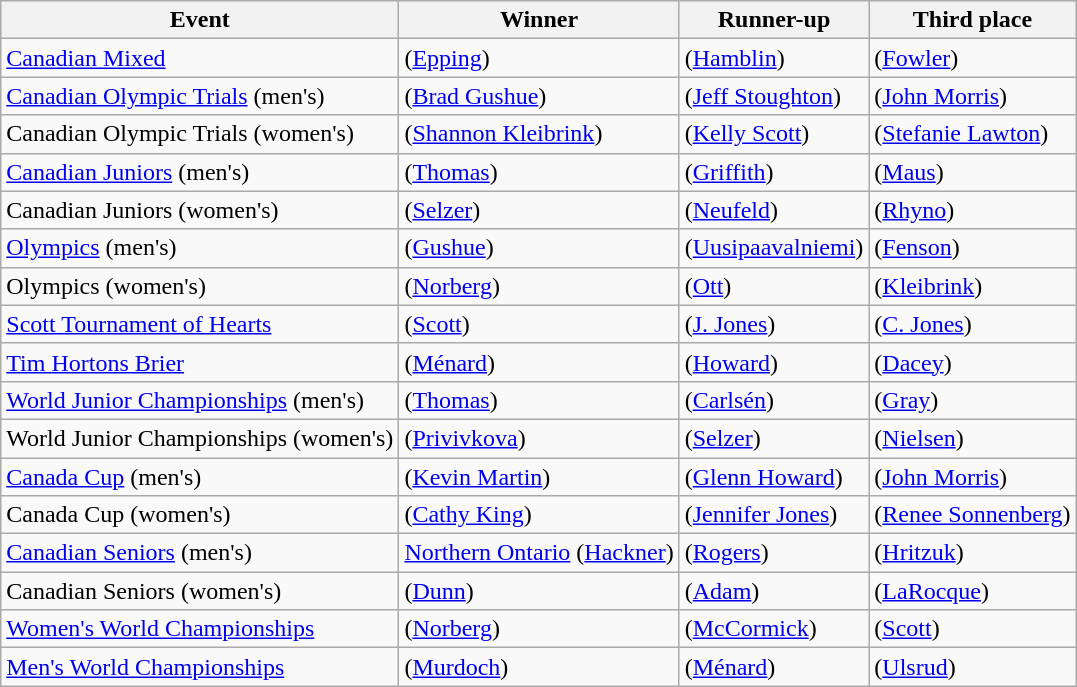<table class="wikitable">
<tr>
<th>Event</th>
<th>Winner</th>
<th>Runner-up</th>
<th>Third place</th>
</tr>
<tr>
<td><a href='#'>Canadian Mixed</a></td>
<td> (<a href='#'>Epping</a>)</td>
<td> (<a href='#'>Hamblin</a>)</td>
<td> (<a href='#'>Fowler</a>)</td>
</tr>
<tr>
<td><a href='#'>Canadian Olympic Trials</a> (men's)</td>
<td> (<a href='#'>Brad Gushue</a>)</td>
<td> (<a href='#'>Jeff Stoughton</a>)</td>
<td> (<a href='#'>John Morris</a>)</td>
</tr>
<tr>
<td>Canadian Olympic Trials (women's)</td>
<td> (<a href='#'>Shannon Kleibrink</a>)</td>
<td> (<a href='#'>Kelly Scott</a>)</td>
<td> (<a href='#'>Stefanie Lawton</a>)</td>
</tr>
<tr>
<td><a href='#'>Canadian Juniors</a> (men's)</td>
<td> (<a href='#'>Thomas</a>)</td>
<td> (<a href='#'>Griffith</a>)</td>
<td> (<a href='#'>Maus</a>)</td>
</tr>
<tr>
<td>Canadian Juniors (women's)</td>
<td> (<a href='#'>Selzer</a>)</td>
<td> (<a href='#'>Neufeld</a>)</td>
<td> (<a href='#'>Rhyno</a>)</td>
</tr>
<tr>
<td><a href='#'>Olympics</a> (men's)</td>
<td> (<a href='#'>Gushue</a>)</td>
<td> (<a href='#'>Uusipaavalniemi</a>)</td>
<td> (<a href='#'>Fenson</a>)</td>
</tr>
<tr>
<td>Olympics (women's)</td>
<td> (<a href='#'>Norberg</a>)</td>
<td> (<a href='#'>Ott</a>)</td>
<td> (<a href='#'>Kleibrink</a>)</td>
</tr>
<tr>
<td><a href='#'>Scott Tournament of Hearts</a></td>
<td> (<a href='#'>Scott</a>)</td>
<td> (<a href='#'>J. Jones</a>)</td>
<td> (<a href='#'>C. Jones</a>)</td>
</tr>
<tr>
<td><a href='#'>Tim Hortons Brier</a></td>
<td> (<a href='#'>Ménard</a>)</td>
<td> (<a href='#'>Howard</a>)</td>
<td> (<a href='#'>Dacey</a>)</td>
</tr>
<tr>
<td><a href='#'>World Junior Championships</a> (men's)</td>
<td> (<a href='#'>Thomas</a>)</td>
<td> (<a href='#'>Carlsén</a>)</td>
<td> (<a href='#'>Gray</a>)</td>
</tr>
<tr>
<td>World Junior Championships (women's)</td>
<td> (<a href='#'>Privivkova</a>)</td>
<td> (<a href='#'>Selzer</a>)</td>
<td> (<a href='#'>Nielsen</a>)</td>
</tr>
<tr>
<td><a href='#'>Canada Cup</a> (men's)</td>
<td> (<a href='#'>Kevin Martin</a>)</td>
<td> (<a href='#'>Glenn Howard</a>)</td>
<td> (<a href='#'>John Morris</a>)</td>
</tr>
<tr>
<td>Canada Cup (women's)</td>
<td> (<a href='#'>Cathy King</a>)</td>
<td> (<a href='#'>Jennifer Jones</a>)</td>
<td> (<a href='#'>Renee Sonnenberg</a>)</td>
</tr>
<tr>
<td><a href='#'>Canadian Seniors</a> (men's)</td>
<td> <a href='#'>Northern Ontario</a> (<a href='#'>Hackner</a>)</td>
<td> (<a href='#'>Rogers</a>)</td>
<td> (<a href='#'>Hritzuk</a>)</td>
</tr>
<tr>
<td>Canadian Seniors (women's)</td>
<td> (<a href='#'>Dunn</a>)</td>
<td> (<a href='#'>Adam</a>)</td>
<td> (<a href='#'>LaRocque</a>)</td>
</tr>
<tr>
<td><a href='#'>Women's World Championships</a></td>
<td> (<a href='#'>Norberg</a>)</td>
<td> (<a href='#'>McCormick</a>)</td>
<td> (<a href='#'>Scott</a>)</td>
</tr>
<tr>
<td><a href='#'>Men's World Championships</a></td>
<td> (<a href='#'>Murdoch</a>)</td>
<td> (<a href='#'>Ménard</a>)</td>
<td> (<a href='#'>Ulsrud</a>)</td>
</tr>
</table>
